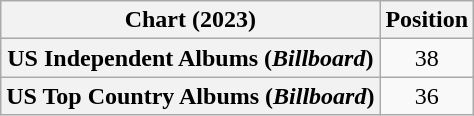<table class="wikitable plainrowheaders" style="text-align:center">
<tr>
<th scope="col">Chart (2023)</th>
<th scope="col">Position</th>
</tr>
<tr>
<th scope="row">US Independent Albums (<em>Billboard</em>)</th>
<td>38</td>
</tr>
<tr>
<th scope="row">US Top Country Albums (<em>Billboard</em>)</th>
<td>36</td>
</tr>
</table>
